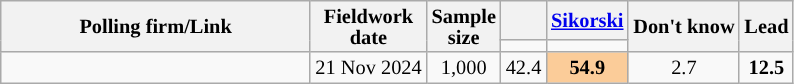<table class="wikitable" style="text-align:center; font-size:85%; line-height:14px;">
<tr>
<th rowspan="2" style="width:200px;">Polling firm/Link</th>
<th rowspan="2" data-sort-type="date">Fieldwork<br>date</th>
<th rowspan="2" style="width:20px;">Sample<br>size</th>
<th><br></th>
<th><a href='#'>Sikorski</a><br></th>
<th rowspan="2">Don't know</th>
<th rowspan="2">Lead</th>
</tr>
<tr>
<td style="background:"></td>
<td style="background:"></td>
</tr>
<tr>
<td></td>
<td data-sort-value="2024-11-21">21 Nov 2024</td>
<td>1,000</td>
<td>42.4</td>
<td style="background:#fbcc99;"><strong>54.9</strong></td>
<td>2.7</td>
<td style="background:"><strong>12.5</strong></td>
</tr>
</table>
